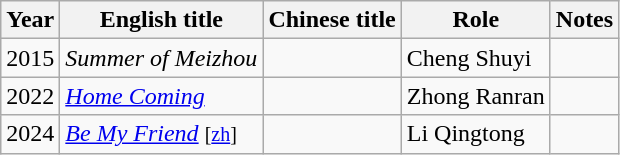<table class="wikitable">
<tr>
<th>Year</th>
<th>English title</th>
<th>Chinese title</th>
<th>Role</th>
<th>Notes</th>
</tr>
<tr>
<td>2015</td>
<td><em>Summer of Meizhou</em></td>
<td></td>
<td>Cheng Shuyi</td>
<td></td>
</tr>
<tr>
<td>2022</td>
<td><em><a href='#'>Home Coming</a></em></td>
<td></td>
<td>Zhong Ranran</td>
<td></td>
</tr>
<tr>
<td>2024</td>
<td><em><a href='#'>Be My Friend</a></em> <small>[</small><small><a href='#'>zh</a></small><small>]</small></td>
<td></td>
<td>Li Qingtong</td>
<td></td>
</tr>
</table>
